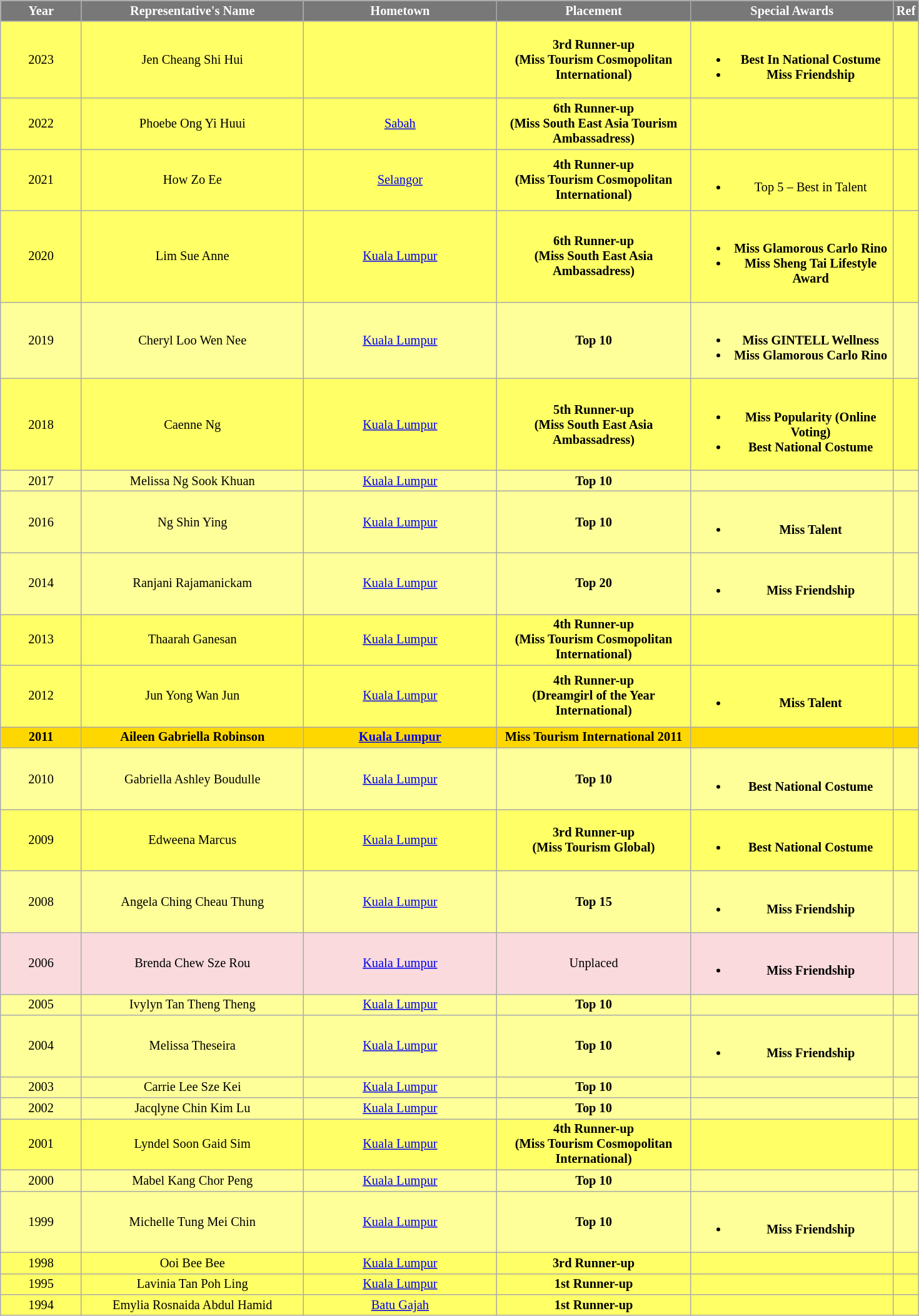<table class="wikitable sortable" style="font-size: 85%; text-align:center">
<tr>
<th width="80" style="background-color:#787878;color:#FFFFFF;">Year</th>
<th width="230" style="background-color:#787878;color:#FFFFFF;">Representative's Name</th>
<th width="200" style="background-color:#787878;color:#FFFFFF;">Hometown</th>
<th width="200" style="background-color:#787878;color:#FFFFFF;">Placement</th>
<th width="210" style="background-color:#787878;color:#FFFFFF;">Special Awards</th>
<th width="8" style="background-color:#787878;color:#FFFFFF;">Ref</th>
</tr>
<tr style="background-color:#FFFF66">
<td>2023</td>
<td>Jen Cheang Shi Hui</td>
<td></td>
<td><strong>3rd Runner-up</strong><br><strong>(Miss Tourism Cosmopolitan International)</strong></td>
<td><br><ul><li><strong>Best In National Costume</strong></li><li><strong>Miss Friendship</strong></li></ul></td>
<td></td>
</tr>
<tr style="background-color:#FFFF66">
<td>2022</td>
<td>Phoebe Ong Yi Huui</td>
<td><a href='#'>Sabah</a></td>
<td><strong>6th Runner-up</strong><br><strong>(Miss South East Asia Tourism Ambassadress)</strong></td>
<td></td>
<td></td>
</tr>
<tr style="background-color:#FFFF66">
<td>2021</td>
<td>How Zo Ee</td>
<td><a href='#'>Selangor</a></td>
<td><strong>4th Runner-up</strong><br><strong>(Miss Tourism Cosmopolitan International)</strong></td>
<td><br><ul><li>Top 5 – Best in Talent</li></ul></td>
<td></td>
</tr>
<tr style="background-color:#FFFF66">
<td>2020</td>
<td>Lim Sue Anne</td>
<td><a href='#'>Kuala Lumpur</a></td>
<td><strong>6th Runner-up</strong><br><strong>(Miss South East Asia Ambassadress)</strong></td>
<td><br><ul><li><strong>Miss Glamorous Carlo Rino</strong></li><li><strong>Miss Sheng Tai Lifestyle Award</strong></li></ul></td>
<td></td>
</tr>
<tr style="background-color:#FFFF99">
<td>2019</td>
<td>Cheryl Loo Wen Nee</td>
<td><a href='#'>Kuala Lumpur</a></td>
<td><strong>Top 10</strong></td>
<td><br><ul><li><strong>Miss GINTELL Wellness</strong></li><li><strong>Miss Glamorous Carlo Rino</strong></li></ul></td>
<td></td>
</tr>
<tr style="background-color:#FFFF66">
<td>2018</td>
<td>Caenne Ng</td>
<td><a href='#'>Kuala Lumpur</a></td>
<td><strong>5th Runner-up</strong><br><strong>(Miss South East Asia Ambassadress)</strong></td>
<td><br><ul><li><strong>Miss Popularity (Online Voting)</strong></li><li><strong>Best National Costume</strong></li></ul></td>
<td></td>
</tr>
<tr style="background-color:#FFFF99">
<td>2017</td>
<td>Melissa Ng Sook Khuan</td>
<td><a href='#'>Kuala Lumpur</a></td>
<td><strong>Top 10</strong></td>
<td></td>
<td></td>
</tr>
<tr style="background-color:#FFFF99">
<td>2016</td>
<td>Ng Shin Ying</td>
<td><a href='#'>Kuala Lumpur</a></td>
<td><strong>Top 10</strong></td>
<td><br><ul><li><strong>Miss Talent</strong></li></ul></td>
<td></td>
</tr>
<tr style="background-color:#FFFF99">
<td>2014</td>
<td>Ranjani Rajamanickam</td>
<td><a href='#'>Kuala Lumpur</a></td>
<td><strong>Top 20</strong></td>
<td><br><ul><li><strong>Miss Friendship</strong></li></ul></td>
<td></td>
</tr>
<tr style="background-color:#FFFF66">
<td>2013</td>
<td>Thaarah Ganesan</td>
<td><a href='#'>Kuala Lumpur</a></td>
<td><strong>4th Runner-up</strong><br><strong>(Miss Tourism Cosmopolitan International)</strong></td>
<td></td>
<td></td>
</tr>
<tr style="background-color:#FFFF66">
<td>2012</td>
<td>Jun Yong Wan Jun</td>
<td><a href='#'>Kuala Lumpur</a></td>
<td><strong>4th Runner-up</strong><br><strong>(Dreamgirl of the Year International)</strong></td>
<td><br><ul><li><strong>Miss Talent</strong></li></ul></td>
<td></td>
</tr>
<tr style="background-color:gold" font-weight: bold">
<td><strong>2011</strong></td>
<td><strong>Aileen Gabriella Robinson</strong></td>
<td><strong><a href='#'>Kuala Lumpur</a></strong></td>
<td><strong>Miss Tourism International 2011</strong></td>
<td></td>
<td><strong></strong></td>
</tr>
<tr style="background-color:#FFFF99">
<td>2010</td>
<td>Gabriella Ashley Boudulle</td>
<td><a href='#'>Kuala Lumpur</a></td>
<td><strong>Top 10</strong></td>
<td><br><ul><li><strong>Best National Costume</strong></li></ul></td>
<td></td>
</tr>
<tr style="background-color:#FFFF66">
<td>2009</td>
<td>Edweena Marcus</td>
<td><a href='#'>Kuala Lumpur</a></td>
<td><strong>3rd Runner-up</strong><br><strong>(Miss Tourism Global)</strong></td>
<td><br><ul><li><strong>Best National Costume</strong></li></ul></td>
<td></td>
</tr>
<tr style="background-color:#FFFF99">
<td>2008</td>
<td>Angela Ching Cheau Thung</td>
<td><a href='#'>Kuala Lumpur</a></td>
<td><strong>Top 15</strong></td>
<td><br><ul><li><strong>Miss Friendship</strong></li></ul></td>
<td></td>
</tr>
<tr style="background-color:#FADADD;: bold">
<td>2006</td>
<td>Brenda Chew Sze Rou</td>
<td><a href='#'>Kuala Lumpur</a></td>
<td>Unplaced</td>
<td><br><ul><li><strong>Miss Friendship</strong></li></ul></td>
<td></td>
</tr>
<tr style="background-color:#FFFF99">
<td>2005</td>
<td>Ivylyn Tan Theng Theng</td>
<td><a href='#'>Kuala Lumpur</a></td>
<td><strong>Top 10</strong></td>
<td></td>
<td></td>
</tr>
<tr style="background-color:#FFFF99">
<td>2004</td>
<td>Melissa Theseira</td>
<td><a href='#'>Kuala Lumpur</a></td>
<td><strong>Top 10</strong></td>
<td><br><ul><li><strong>Miss Friendship</strong></li></ul></td>
<td></td>
</tr>
<tr style="background-color:#FFFF99">
<td>2003</td>
<td>Carrie Lee Sze Kei</td>
<td><a href='#'>Kuala Lumpur</a></td>
<td><strong>Top 10</strong></td>
<td></td>
<td></td>
</tr>
<tr style="background-color:#FFFF99">
<td>2002</td>
<td>Jacqlyne Chin Kim Lu</td>
<td><a href='#'>Kuala Lumpur</a></td>
<td><strong>Top 10</strong></td>
<td></td>
<td></td>
</tr>
<tr style="background-color:#FFFF66">
<td>2001</td>
<td>Lyndel Soon Gaid Sim</td>
<td><a href='#'>Kuala Lumpur</a></td>
<td><strong>4th Runner-up</strong><br><strong>(Miss Tourism Cosmopolitan International)</strong></td>
<td></td>
<td></td>
</tr>
<tr style="background-color:#FFFF99">
<td>2000</td>
<td>Mabel Kang Chor Peng</td>
<td><a href='#'>Kuala Lumpur</a></td>
<td><strong>Top 10</strong></td>
<td></td>
<td></td>
</tr>
<tr style="background-color:#FFFF99">
<td>1999</td>
<td>Michelle Tung Mei Chin</td>
<td><a href='#'>Kuala Lumpur</a></td>
<td><strong>Top 10</strong></td>
<td><br><ul><li><strong>Miss Friendship</strong></li></ul></td>
<td></td>
</tr>
<tr style="background-color:#FFFF66">
<td>1998</td>
<td>Ooi Bee Bee</td>
<td><a href='#'>Kuala Lumpur</a></td>
<td><strong>3rd Runner-up</strong></td>
<td></td>
<td></td>
</tr>
<tr style="background-color:#FFFF66">
<td>1995</td>
<td>Lavinia Tan Poh Ling</td>
<td><a href='#'>Kuala Lumpur</a></td>
<td><strong>1st Runner-up</strong></td>
<td></td>
<td></td>
</tr>
<tr style="background-color:#FFFF66">
<td>1994</td>
<td>Emylia Rosnaida Abdul Hamid</td>
<td><a href='#'>Batu Gajah</a></td>
<td><strong>1st Runner-up</strong></td>
<td></td>
<td></td>
</tr>
</table>
